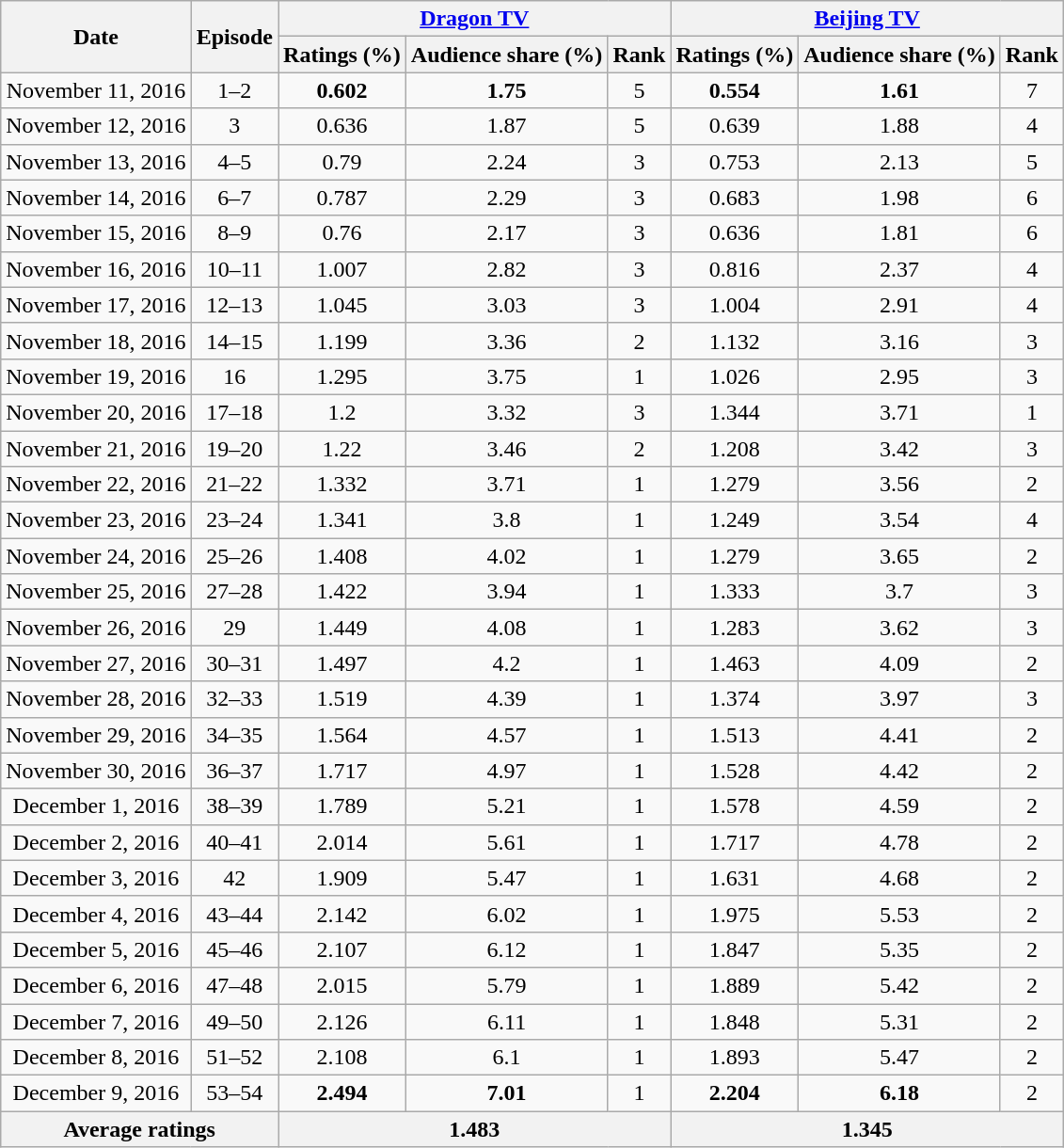<table class="wikitable sortable mw-collapsible jquery-tablesorter" style="text-align:center">
<tr>
<th rowspan="2">Date</th>
<th rowspan="2">Episode</th>
<th colspan="3"><a href='#'>Dragon TV</a></th>
<th colspan="3"><a href='#'>Beijing TV</a></th>
</tr>
<tr>
<th><strong>Ratings (%)</strong></th>
<th><strong>Audience share (%)</strong></th>
<th><strong>Rank</strong></th>
<th><strong>Ratings (%)</strong></th>
<th><strong>Audience share (%)</strong></th>
<th><strong>Rank</strong></th>
</tr>
<tr>
<td>November 11, 2016</td>
<td>1–2</td>
<td><strong><span>0.602</span></strong></td>
<td><strong><span>1.75</span></strong></td>
<td>5</td>
<td><strong><span>0.554</span></strong></td>
<td><strong><span>1.61</span></strong></td>
<td>7</td>
</tr>
<tr>
<td>November 12, 2016</td>
<td>3</td>
<td>0.636</td>
<td>1.87</td>
<td>5</td>
<td>0.639</td>
<td>1.88</td>
<td>4</td>
</tr>
<tr>
<td>November 13, 2016</td>
<td>4–5</td>
<td>0.79</td>
<td>2.24</td>
<td>3</td>
<td>0.753</td>
<td>2.13</td>
<td>5</td>
</tr>
<tr>
<td>November 14, 2016</td>
<td>6–7</td>
<td>0.787</td>
<td>2.29</td>
<td>3</td>
<td>0.683</td>
<td>1.98</td>
<td>6</td>
</tr>
<tr>
<td>November 15, 2016</td>
<td>8–9</td>
<td>0.76</td>
<td>2.17</td>
<td>3</td>
<td>0.636</td>
<td>1.81</td>
<td>6</td>
</tr>
<tr>
<td>November 16, 2016</td>
<td>10–11</td>
<td>1.007</td>
<td>2.82</td>
<td>3</td>
<td>0.816</td>
<td>2.37</td>
<td>4</td>
</tr>
<tr>
<td>November 17, 2016</td>
<td>12–13</td>
<td>1.045</td>
<td>3.03</td>
<td>3</td>
<td>1.004</td>
<td>2.91</td>
<td>4</td>
</tr>
<tr>
<td>November 18, 2016</td>
<td>14–15</td>
<td>1.199</td>
<td>3.36</td>
<td>2</td>
<td>1.132</td>
<td>3.16</td>
<td>3</td>
</tr>
<tr>
<td>November 19, 2016</td>
<td>16</td>
<td>1.295</td>
<td>3.75</td>
<td>1</td>
<td>1.026</td>
<td>2.95</td>
<td>3</td>
</tr>
<tr>
<td>November 20, 2016</td>
<td>17–18</td>
<td>1.2</td>
<td>3.32</td>
<td>3</td>
<td>1.344</td>
<td>3.71</td>
<td>1</td>
</tr>
<tr>
<td>November 21, 2016</td>
<td>19–20</td>
<td>1.22</td>
<td>3.46</td>
<td>2</td>
<td>1.208</td>
<td>3.42</td>
<td>3</td>
</tr>
<tr>
<td>November 22, 2016</td>
<td>21–22</td>
<td>1.332</td>
<td>3.71</td>
<td>1</td>
<td>1.279</td>
<td>3.56</td>
<td>2</td>
</tr>
<tr>
<td>November 23, 2016</td>
<td>23–24</td>
<td>1.341</td>
<td>3.8</td>
<td>1</td>
<td>1.249</td>
<td>3.54</td>
<td>4</td>
</tr>
<tr>
<td>November 24, 2016</td>
<td>25–26</td>
<td>1.408</td>
<td>4.02</td>
<td>1</td>
<td>1.279</td>
<td>3.65</td>
<td>2</td>
</tr>
<tr>
<td>November 25, 2016</td>
<td>27–28</td>
<td>1.422</td>
<td>3.94</td>
<td>1</td>
<td>1.333</td>
<td>3.7</td>
<td>3</td>
</tr>
<tr>
<td>November 26, 2016</td>
<td>29</td>
<td>1.449</td>
<td>4.08</td>
<td>1</td>
<td>1.283</td>
<td>3.62</td>
<td>3</td>
</tr>
<tr>
<td>November 27, 2016</td>
<td>30–31</td>
<td>1.497</td>
<td>4.2</td>
<td>1</td>
<td>1.463</td>
<td>4.09</td>
<td>2</td>
</tr>
<tr>
<td>November 28, 2016</td>
<td>32–33</td>
<td>1.519</td>
<td>4.39</td>
<td>1</td>
<td>1.374</td>
<td>3.97</td>
<td>3</td>
</tr>
<tr>
<td>November 29, 2016</td>
<td>34–35</td>
<td>1.564</td>
<td>4.57</td>
<td>1</td>
<td>1.513</td>
<td>4.41</td>
<td>2</td>
</tr>
<tr>
<td>November 30, 2016</td>
<td>36–37</td>
<td>1.717</td>
<td>4.97</td>
<td>1</td>
<td>1.528</td>
<td>4.42</td>
<td>2</td>
</tr>
<tr>
<td>December 1, 2016</td>
<td>38–39</td>
<td>1.789</td>
<td>5.21</td>
<td>1</td>
<td>1.578</td>
<td>4.59</td>
<td>2</td>
</tr>
<tr>
<td>December 2, 2016</td>
<td>40–41</td>
<td>2.014</td>
<td>5.61</td>
<td>1</td>
<td>1.717</td>
<td>4.78</td>
<td>2</td>
</tr>
<tr>
<td>December 3, 2016</td>
<td>42</td>
<td>1.909</td>
<td>5.47</td>
<td>1</td>
<td>1.631</td>
<td>4.68</td>
<td>2</td>
</tr>
<tr>
<td>December 4, 2016</td>
<td>43–44</td>
<td>2.142</td>
<td>6.02</td>
<td>1</td>
<td>1.975</td>
<td>5.53</td>
<td>2</td>
</tr>
<tr>
<td>December 5, 2016</td>
<td>45–46</td>
<td>2.107</td>
<td>6.12</td>
<td>1</td>
<td>1.847</td>
<td>5.35</td>
<td>2</td>
</tr>
<tr>
<td>December 6, 2016</td>
<td>47–48</td>
<td>2.015</td>
<td>5.79</td>
<td>1</td>
<td>1.889</td>
<td>5.42</td>
<td>2</td>
</tr>
<tr>
<td>December 7, 2016</td>
<td>49–50</td>
<td>2.126</td>
<td>6.11</td>
<td>1</td>
<td>1.848</td>
<td>5.31</td>
<td>2</td>
</tr>
<tr>
<td>December 8, 2016</td>
<td>51–52</td>
<td>2.108</td>
<td>6.1</td>
<td>1</td>
<td>1.893</td>
<td>5.47</td>
<td>2</td>
</tr>
<tr>
<td>December 9, 2016</td>
<td>53–54</td>
<td><strong><span>2.494</span></strong></td>
<td><strong><span>7.01</span></strong></td>
<td>1</td>
<td><strong><span>2.204</span></strong></td>
<td><strong><span>6.18</span></strong></td>
<td>2</td>
</tr>
<tr>
<th colspan="2" rowspan="1"><strong>Average ratings</strong></th>
<th colspan="3" rowspan="1"><strong>1.483</strong></th>
<th colspan="3" rowspan="1"><strong>1.345</strong></th>
</tr>
</table>
